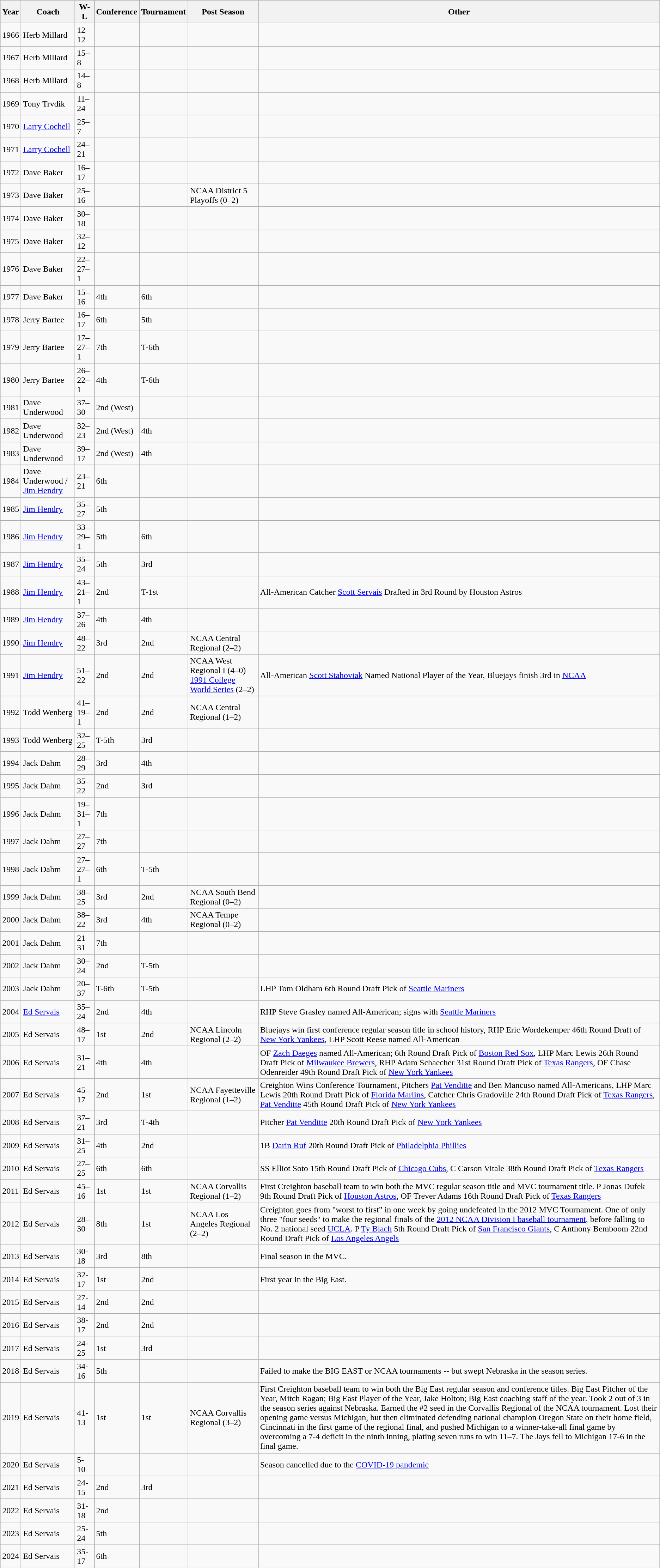<table class="wikitable" border="1">
<tr>
<th>Year</th>
<th>Coach</th>
<th>W-L</th>
<th>Conference</th>
<th>Tournament</th>
<th>Post Season</th>
<th>Other</th>
</tr>
<tr>
<td>1966</td>
<td>Herb Millard</td>
<td>12–12</td>
<td></td>
<td></td>
<td></td>
<td></td>
</tr>
<tr>
<td>1967</td>
<td>Herb Millard</td>
<td>15–8</td>
<td></td>
<td></td>
<td></td>
<td></td>
</tr>
<tr>
<td>1968</td>
<td>Herb Millard</td>
<td>14–8</td>
<td></td>
<td></td>
<td></td>
<td></td>
</tr>
<tr>
<td>1969</td>
<td>Tony Trvdik</td>
<td>11–24</td>
<td></td>
<td></td>
<td></td>
<td></td>
</tr>
<tr>
<td>1970</td>
<td><a href='#'>Larry Cochell</a></td>
<td>25–7</td>
<td></td>
<td></td>
<td></td>
<td></td>
</tr>
<tr>
<td>1971</td>
<td><a href='#'>Larry Cochell</a></td>
<td>24–21</td>
<td></td>
<td></td>
<td></td>
<td></td>
</tr>
<tr>
<td>1972</td>
<td>Dave Baker</td>
<td>16–17</td>
<td></td>
<td></td>
<td></td>
<td></td>
</tr>
<tr>
<td>1973</td>
<td>Dave Baker</td>
<td>25–16</td>
<td></td>
<td></td>
<td>NCAA District 5 Playoffs (0–2)</td>
<td></td>
</tr>
<tr>
<td>1974</td>
<td>Dave Baker</td>
<td>30–18</td>
<td></td>
<td></td>
<td></td>
<td></td>
</tr>
<tr>
<td>1975</td>
<td>Dave Baker</td>
<td>32–12</td>
<td></td>
<td></td>
<td></td>
<td></td>
</tr>
<tr>
<td>1976</td>
<td>Dave Baker</td>
<td>22–27–1</td>
<td></td>
<td></td>
<td></td>
<td></td>
</tr>
<tr>
<td>1977</td>
<td>Dave Baker</td>
<td>15–16</td>
<td>4th</td>
<td>6th</td>
<td></td>
<td></td>
</tr>
<tr>
<td>1978</td>
<td>Jerry Bartee</td>
<td>16–17</td>
<td>6th</td>
<td>5th</td>
<td></td>
<td></td>
</tr>
<tr>
<td>1979</td>
<td>Jerry Bartee</td>
<td>17–27–1</td>
<td>7th</td>
<td>T-6th</td>
<td></td>
<td></td>
</tr>
<tr>
<td>1980</td>
<td>Jerry Bartee</td>
<td>26–22–1</td>
<td>4th</td>
<td>T-6th</td>
<td></td>
<td></td>
</tr>
<tr>
<td>1981</td>
<td>Dave Underwood</td>
<td>37–30</td>
<td>2nd (West)</td>
<td></td>
<td></td>
<td></td>
</tr>
<tr>
<td>1982</td>
<td>Dave Underwood</td>
<td>32–23</td>
<td>2nd (West)</td>
<td>4th</td>
<td></td>
<td></td>
</tr>
<tr>
<td>1983</td>
<td>Dave Underwood</td>
<td>39–17</td>
<td>2nd (West)</td>
<td>4th</td>
<td></td>
<td></td>
</tr>
<tr>
<td>1984</td>
<td>Dave Underwood / <a href='#'>Jim Hendry</a></td>
<td>23–21</td>
<td>6th</td>
<td></td>
<td></td>
<td></td>
</tr>
<tr>
<td>1985</td>
<td><a href='#'>Jim Hendry</a></td>
<td>35–27</td>
<td>5th</td>
<td></td>
<td></td>
<td></td>
</tr>
<tr>
<td>1986</td>
<td><a href='#'>Jim Hendry</a></td>
<td>33–29–1</td>
<td>5th</td>
<td>6th</td>
<td></td>
<td></td>
</tr>
<tr>
<td>1987</td>
<td><a href='#'>Jim Hendry</a></td>
<td>35–24</td>
<td>5th</td>
<td>3rd</td>
<td></td>
<td></td>
</tr>
<tr>
<td>1988</td>
<td><a href='#'>Jim Hendry</a></td>
<td>43–21–1</td>
<td>2nd</td>
<td>T-1st</td>
<td></td>
<td>All-American Catcher <a href='#'>Scott Servais</a> Drafted in 3rd Round by Houston Astros</td>
</tr>
<tr>
<td>1989</td>
<td><a href='#'>Jim Hendry</a></td>
<td>37–26</td>
<td>4th</td>
<td>4th</td>
<td></td>
<td></td>
</tr>
<tr>
<td>1990</td>
<td><a href='#'>Jim Hendry</a></td>
<td>48–22</td>
<td>3rd</td>
<td>2nd</td>
<td>NCAA Central Regional (2–2)</td>
<td></td>
</tr>
<tr>
<td>1991</td>
<td><a href='#'>Jim Hendry</a></td>
<td>51–22</td>
<td>2nd</td>
<td>2nd</td>
<td>NCAA West Regional I (4–0) <a href='#'>1991 College World Series</a> (2–2)</td>
<td>All-American <a href='#'>Scott Stahoviak</a> Named National Player of the Year, Bluejays finish 3rd in <a href='#'>NCAA</a></td>
</tr>
<tr>
<td>1992</td>
<td>Todd Wenberg</td>
<td>41–19–1</td>
<td>2nd</td>
<td>2nd</td>
<td>NCAA Central Regional (1–2)</td>
<td></td>
</tr>
<tr>
<td>1993</td>
<td>Todd Wenberg</td>
<td>32–25</td>
<td>T-5th</td>
<td>3rd</td>
<td></td>
<td></td>
</tr>
<tr>
<td>1994</td>
<td>Jack Dahm</td>
<td>28–29</td>
<td>3rd</td>
<td>4th</td>
<td></td>
<td></td>
</tr>
<tr>
<td>1995</td>
<td>Jack Dahm</td>
<td>35–22</td>
<td>2nd</td>
<td>3rd</td>
<td></td>
<td></td>
</tr>
<tr>
<td>1996</td>
<td>Jack Dahm</td>
<td>19–31–1</td>
<td>7th</td>
<td></td>
<td></td>
<td></td>
</tr>
<tr>
<td>1997</td>
<td>Jack Dahm</td>
<td>27–27</td>
<td>7th</td>
<td></td>
<td></td>
<td></td>
</tr>
<tr>
<td>1998</td>
<td>Jack Dahm</td>
<td>27–27–1</td>
<td>6th</td>
<td>T-5th</td>
<td></td>
<td></td>
</tr>
<tr>
<td>1999</td>
<td>Jack Dahm</td>
<td>38–25</td>
<td>3rd</td>
<td>2nd</td>
<td>NCAA South Bend Regional (0–2)</td>
<td></td>
</tr>
<tr>
<td>2000</td>
<td>Jack Dahm</td>
<td>38–22</td>
<td>3rd</td>
<td>4th</td>
<td>NCAA Tempe Regional (0–2)</td>
<td></td>
</tr>
<tr>
<td>2001</td>
<td>Jack Dahm</td>
<td>21–31</td>
<td>7th</td>
<td></td>
<td></td>
<td></td>
</tr>
<tr>
<td>2002</td>
<td>Jack Dahm</td>
<td>30–24</td>
<td>2nd</td>
<td>T-5th</td>
<td></td>
<td></td>
</tr>
<tr>
<td>2003</td>
<td>Jack Dahm</td>
<td>20–37</td>
<td>T-6th</td>
<td>T-5th</td>
<td></td>
<td>LHP Tom Oldham 6th Round Draft Pick of <a href='#'>Seattle Mariners</a></td>
</tr>
<tr>
<td>2004</td>
<td><a href='#'>Ed Servais</a></td>
<td>35–24</td>
<td>2nd</td>
<td>4th</td>
<td></td>
<td>RHP Steve Grasley named All-American; signs with <a href='#'>Seattle Mariners</a></td>
</tr>
<tr>
<td>2005</td>
<td>Ed Servais</td>
<td>48–17</td>
<td>1st</td>
<td>2nd</td>
<td>NCAA Lincoln Regional (2–2)</td>
<td>Bluejays win first conference regular season title in school history, RHP Eric Wordekemper 46th Round Draft of <a href='#'>New York Yankees</a>, LHP Scott Reese named All-American</td>
</tr>
<tr>
<td>2006</td>
<td>Ed Servais</td>
<td>31–21</td>
<td>4th</td>
<td>4th</td>
<td></td>
<td>OF <a href='#'>Zach Daeges</a> named All-American; 6th Round Draft Pick of <a href='#'>Boston Red Sox</a>, LHP Marc Lewis 26th Round Draft Pick of <a href='#'>Milwaukee Brewers</a>, RHP Adam Schaecher 31st Round Draft Pick of <a href='#'>Texas Rangers</a>, OF Chase Odenreider 49th Round Draft Pick of <a href='#'>New York Yankees</a></td>
</tr>
<tr>
<td>2007</td>
<td>Ed Servais</td>
<td>45–17</td>
<td>2nd</td>
<td>1st</td>
<td>NCAA Fayetteville Regional (1–2)</td>
<td>Creighton Wins Conference Tournament, Pitchers <a href='#'>Pat Venditte</a> and Ben Mancuso named All-Americans, LHP Marc Lewis 20th Round Draft Pick of <a href='#'>Florida Marlins</a>, Catcher Chris Gradoville 24th Round Draft Pick of <a href='#'>Texas Rangers</a>, <a href='#'>Pat Venditte</a> 45th Round Draft Pick of <a href='#'>New York Yankees</a></td>
</tr>
<tr>
<td>2008</td>
<td>Ed Servais</td>
<td>37–21</td>
<td>3rd</td>
<td>T-4th</td>
<td></td>
<td>Pitcher <a href='#'>Pat Venditte</a> 20th Round Draft Pick of <a href='#'>New York Yankees</a></td>
</tr>
<tr>
<td>2009</td>
<td>Ed Servais</td>
<td>31–25</td>
<td>4th</td>
<td>2nd</td>
<td></td>
<td>1B <a href='#'>Darin Ruf</a> 20th Round Draft Pick of <a href='#'>Philadelphia Phillies</a></td>
</tr>
<tr>
<td>2010</td>
<td>Ed Servais</td>
<td>27–25</td>
<td>6th</td>
<td>6th</td>
<td></td>
<td>SS Elliot Soto 15th Round Draft Pick of <a href='#'>Chicago Cubs</a>, C Carson Vitale 38th Round Draft Pick of <a href='#'>Texas Rangers</a></td>
</tr>
<tr>
<td>2011</td>
<td>Ed Servais</td>
<td>45–16</td>
<td>1st</td>
<td>1st</td>
<td>NCAA Corvallis Regional (1–2)</td>
<td>First Creighton baseball team to win both the MVC regular season title and MVC tournament title. P Jonas Dufek 9th Round Draft Pick of <a href='#'>Houston Astros</a>, OF Trever Adams 16th Round Draft Pick of <a href='#'>Texas Rangers</a></td>
</tr>
<tr>
<td>2012</td>
<td>Ed Servais</td>
<td>28–30</td>
<td>8th</td>
<td>1st</td>
<td>NCAA Los Angeles Regional (2–2)</td>
<td>Creighton goes from "worst to first" in one week by going undefeated in the 2012 MVC Tournament. One of only three "four seeds" to make the regional finals of the <a href='#'>2012 NCAA Division I baseball tournament</a>, before falling to No. 2 national seed <a href='#'>UCLA</a>. P <a href='#'>Ty Blach</a> 5th Round Draft Pick of <a href='#'>San Francisco Giants</a>, C Anthony Bemboom 22nd Round Draft Pick of <a href='#'>Los Angeles Angels</a></td>
</tr>
<tr>
<td>2013</td>
<td>Ed Servais</td>
<td>30-18</td>
<td>3rd</td>
<td>8th</td>
<td></td>
<td>Final season in the MVC.</td>
</tr>
<tr>
<td>2014</td>
<td>Ed Servais</td>
<td>32-17</td>
<td>1st</td>
<td>2nd</td>
<td></td>
<td>First year in the Big East.</td>
</tr>
<tr>
<td>2015</td>
<td>Ed Servais</td>
<td>27-14</td>
<td>2nd</td>
<td>2nd</td>
<td></td>
<td></td>
</tr>
<tr>
<td>2016</td>
<td>Ed Servais</td>
<td>38-17</td>
<td>2nd</td>
<td>2nd</td>
<td></td>
<td></td>
</tr>
<tr>
<td>2017</td>
<td>Ed Servais</td>
<td>24-25</td>
<td>1st</td>
<td>3rd</td>
<td></td>
<td></td>
</tr>
<tr>
<td>2018</td>
<td>Ed Servais</td>
<td>34-16</td>
<td>5th</td>
<td></td>
<td></td>
<td>Failed to make the BIG EAST or NCAA tournaments -- but swept Nebraska in the season series.</td>
</tr>
<tr>
<td>2019</td>
<td>Ed Servais</td>
<td>41-13</td>
<td>1st</td>
<td>1st</td>
<td>NCAA Corvallis Regional (3–2)</td>
<td>First Creighton baseball team to win both the Big East regular season and conference titles. Big East Pitcher of the Year, Mitch Ragan; Big East Player of the Year, Jake Holton; Big East coaching staff of the year. Took 2 out of 3 in the season series against Nebraska. Earned the #2 seed in the Corvallis Regional of the NCAA tournament. Lost their opening game versus Michigan, but then eliminated defending national champion Oregon State on their home field, Cincinnati in the first game of the regional final, and pushed Michigan to a winner-take-all final game by overcoming a 7-4 deficit in the ninth inning, plating seven runs to win 11–7. The Jays fell to Michigan 17-6 in the final game.</td>
</tr>
<tr>
<td>2020</td>
<td>Ed Servais</td>
<td>5-10</td>
<td></td>
<td></td>
<td></td>
<td>Season cancelled due to the <a href='#'>COVID-19 pandemic</a></td>
</tr>
<tr>
<td>2021</td>
<td>Ed Servais</td>
<td>24-15</td>
<td>2nd</td>
<td>3rd</td>
<td></td>
<td></td>
</tr>
<tr>
<td>2022</td>
<td>Ed Servais</td>
<td>31-18</td>
<td>2nd</td>
<td></td>
<td></td>
<td></td>
</tr>
<tr>
<td>2023</td>
<td>Ed Servais</td>
<td>25-24</td>
<td>5th</td>
<td></td>
<td></td>
<td></td>
</tr>
<tr>
<td>2024</td>
<td>Ed Servais</td>
<td>35-17</td>
<td>6th</td>
<td></td>
<td></td>
<td></td>
</tr>
</table>
